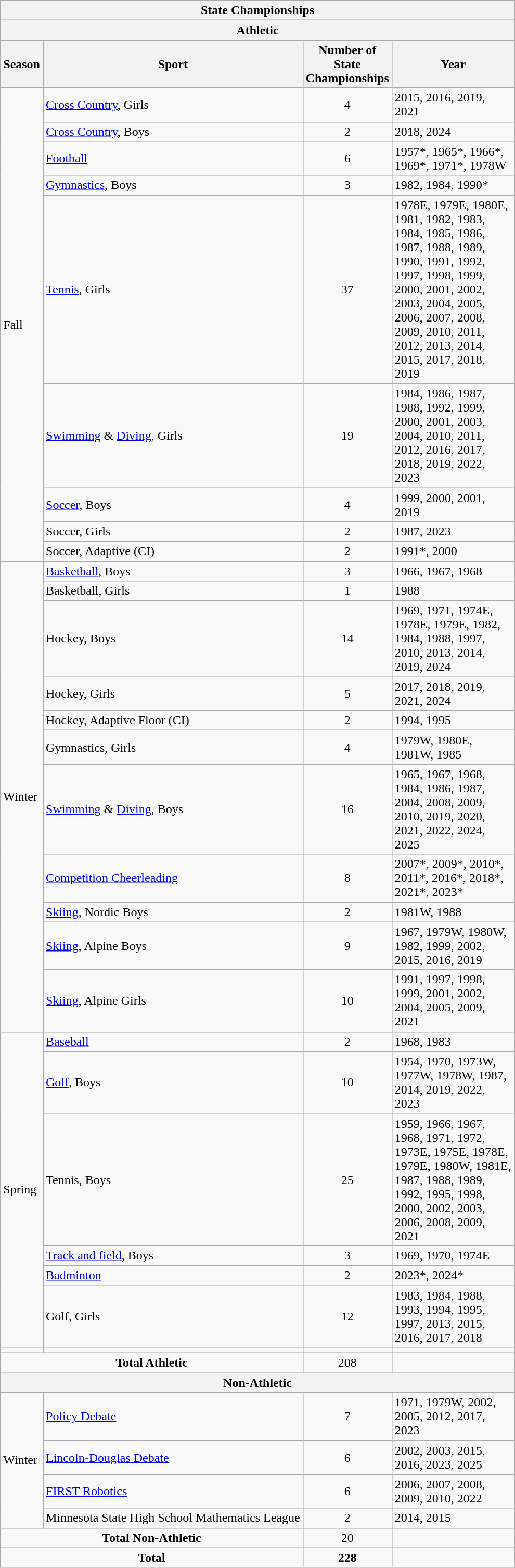<table class="wikitable">
<tr>
<th colspan="4">State Championships</th>
</tr>
<tr>
<th colspan="4">Athletic</th>
</tr>
<tr>
<th width="25">Season</th>
<th>Sport</th>
<th width="55";align="center">Number of State Championships</th>
<th width="150" ;align="center">Year</th>
</tr>
<tr>
<td rowspan="9">Fall</td>
<td><a href='#'>Cross Country</a>, Girls</td>
<td align="center">4</td>
<td>2015, 2016, 2019, 2021</td>
</tr>
<tr>
<td><a href='#'>Cross Country</a>, Boys</td>
<td align="center">2</td>
<td>2018, 2024</td>
</tr>
<tr>
<td><a href='#'>Football</a></td>
<td align="center">6</td>
<td>1957*, 1965*, 1966*, 1969*, 1971*, 1978W</td>
</tr>
<tr>
<td><a href='#'>Gymnastics</a>, Boys</td>
<td align="center">3</td>
<td>1982, 1984, 1990*</td>
</tr>
<tr>
<td><a href='#'>Tennis</a>, Girls</td>
<td align="center">37</td>
<td>1978E, 1979E, 1980E, 1981, 1982, 1983, 1984, 1985, 1986, 1987, 1988, 1989, 1990, 1991, 1992, 1997, 1998, 1999, 2000, 2001, 2002, 2003, 2004, 2005, 2006, 2007, 2008, 2009, 2010, 2011, 2012, 2013, 2014, 2015, 2017, 2018, 2019</td>
</tr>
<tr>
<td><a href='#'>Swimming</a> & <a href='#'>Diving</a>, Girls</td>
<td align="center">19</td>
<td>1984, 1986, 1987, 1988, 1992, 1999, 2000, 2001, 2003, 2004, 2010, 2011, 2012, 2016, 2017, 2018, 2019, 2022, 2023</td>
</tr>
<tr>
<td><a href='#'>Soccer</a>, Boys</td>
<td align="center">4</td>
<td>1999, 2000, 2001, 2019</td>
</tr>
<tr>
<td>Soccer, Girls</td>
<td align="center">2</td>
<td>1987, 2023</td>
</tr>
<tr>
<td>Soccer, Adaptive (CI)</td>
<td align="center">2</td>
<td>1991*, 2000</td>
</tr>
<tr>
<td rowspan="11">Winter</td>
<td><a href='#'>Basketball</a>, Boys</td>
<td align="center">3</td>
<td>1966, 1967, 1968</td>
</tr>
<tr>
<td>Basketball, Girls</td>
<td align="center">1</td>
<td>1988</td>
</tr>
<tr>
<td>Hockey, Boys</td>
<td align="center">14</td>
<td>1969, 1971, 1974E, 1978E, 1979E, 1982, 1984, 1988, 1997, 2010, 2013, 2014, 2019, 2024</td>
</tr>
<tr>
<td>Hockey, Girls</td>
<td align="center">5</td>
<td>2017, 2018, 2019, 2021, 2024</td>
</tr>
<tr>
<td>Hockey, Adaptive Floor (CI)</td>
<td align="center">2</td>
<td>1994, 1995</td>
</tr>
<tr>
<td>Gymnastics, Girls</td>
<td align="center">4</td>
<td>1979W, 1980E, 1981W, 1985</td>
</tr>
<tr>
<td><a href='#'>Swimming</a> & <a href='#'>Diving</a>, Boys</td>
<td align="center">16</td>
<td>1965, 1967, 1968, 1984, 1986, 1987, 2004, 2008, 2009, 2010, 2019, 2020, 2021, 2022, 2024, 2025</td>
</tr>
<tr>
<td><a href='#'>Competition Cheerleading</a></td>
<td align="center">8</td>
<td>2007*, 2009*, 2010*, 2011*, 2016*, 2018*, 2021*, 2023*</td>
</tr>
<tr>
<td><a href='#'>Skiing</a>, Nordic Boys</td>
<td align="center">2</td>
<td>1981W, 1988</td>
</tr>
<tr>
<td><a href='#'>Skiing</a>, Alpine Boys</td>
<td align="center">9</td>
<td>1967, 1979W, 1980W, 1982, 1999, 2002, 2015, 2016, 2019</td>
</tr>
<tr>
<td><a href='#'>Skiing</a>, Alpine Girls</td>
<td align="center">10</td>
<td>1991, 1997, 1998, 1999, 2001, 2002, 2004, 2005, 2009, 2021</td>
</tr>
<tr>
<td rowspan="6">Spring</td>
<td><a href='#'>Baseball</a></td>
<td align="center">2</td>
<td>1968, 1983</td>
</tr>
<tr>
<td><a href='#'>Golf</a>, Boys</td>
<td align="center">10</td>
<td>1954, 1970, 1973W, 1977W, 1978W, 1987, 2014, 2019, 2022, 2023</td>
</tr>
<tr>
<td>Tennis, Boys</td>
<td align="center">25</td>
<td>1959, 1966, 1967, 1968, 1971, 1972, 1973E, 1975E, 1978E, 1979E, 1980W, 1981E, 1987, 1988, 1989, 1992, 1995, 1998, 2000, 2002, 2003, 2006, 2008, 2009, 2021</td>
</tr>
<tr>
<td><a href='#'>Track and field</a>, Boys</td>
<td align="center">3</td>
<td>1969, 1970, 1974E</td>
</tr>
<tr>
<td><a href='#'>Badminton</a></td>
<td align="center">2</td>
<td>2023*, 2024*</td>
</tr>
<tr>
<td>Golf, Girls</td>
<td align="center">12</td>
<td>1983, 1984, 1988, 1993, 1994, 1995, 1997, 2013, 2015, 2016, 2017, 2018</td>
</tr>
<tr>
<td></td>
<td></td>
<td></td>
<td></td>
</tr>
<tr>
<td colspan="2" align="center"><strong>Total Athletic</strong></td>
<td align="center">208</td>
<td></td>
</tr>
<tr>
<th colspan="4">Non-Athletic</th>
</tr>
<tr>
<td rowspan="4">Winter</td>
<td><a href='#'>Policy Debate</a></td>
<td align="center">7</td>
<td>1971, 1979W, 2002, 2005, 2012, 2017, 2023</td>
</tr>
<tr>
<td><a href='#'>Lincoln-Douglas Debate</a></td>
<td align="center">6</td>
<td>2002, 2003, 2015, 2016, 2023, 2025</td>
</tr>
<tr>
<td><a href='#'>FIRST Robotics</a></td>
<td align="center">6</td>
<td>2006, 2007, 2008, 2009, 2010, 2022</td>
</tr>
<tr>
<td>Minnesota State High School Mathematics League</td>
<td align="center">2</td>
<td>2014, 2015</td>
</tr>
<tr>
<td colspan="2" align="center"><strong>Total Non-Athletic</strong></td>
<td align="center">20</td>
<td></td>
</tr>
<tr>
<td colspan="2" align="center"><strong>Total</strong></td>
<td align="center"><strong>228</strong></td>
<td></td>
</tr>
</table>
